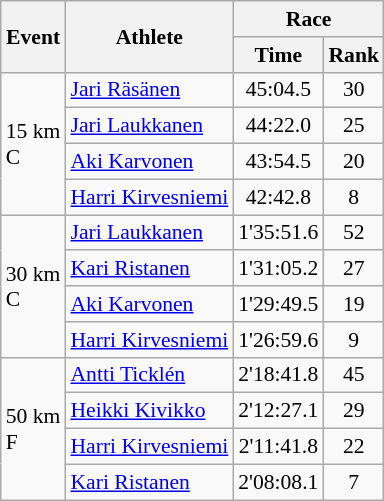<table class="wikitable" border="1" style="font-size:90%">
<tr>
<th rowspan=2>Event</th>
<th rowspan=2>Athlete</th>
<th colspan=2>Race</th>
</tr>
<tr>
<th>Time</th>
<th>Rank</th>
</tr>
<tr>
<td rowspan=4>15 km <br> C</td>
<td><a href='#'>Jari Räsänen</a></td>
<td align=center>45:04.5</td>
<td align=center>30</td>
</tr>
<tr>
<td><a href='#'>Jari Laukkanen</a></td>
<td align=center>44:22.0</td>
<td align=center>25</td>
</tr>
<tr>
<td><a href='#'>Aki Karvonen</a></td>
<td align=center>43:54.5</td>
<td align=center>20</td>
</tr>
<tr>
<td><a href='#'>Harri Kirvesniemi</a></td>
<td align=center>42:42.8</td>
<td align=center>8</td>
</tr>
<tr>
<td rowspan=4>30 km <br> C</td>
<td><a href='#'>Jari Laukkanen</a></td>
<td align=center>1'35:51.6</td>
<td align=center>52</td>
</tr>
<tr>
<td><a href='#'>Kari Ristanen</a></td>
<td align=center>1'31:05.2</td>
<td align=center>27</td>
</tr>
<tr>
<td><a href='#'>Aki Karvonen</a></td>
<td align=center>1'29:49.5</td>
<td align=center>19</td>
</tr>
<tr>
<td><a href='#'>Harri Kirvesniemi</a></td>
<td align=center>1'26:59.6</td>
<td align=center>9</td>
</tr>
<tr>
<td rowspan=4>50 km <br> F</td>
<td><a href='#'>Antti Ticklén</a></td>
<td align=center>2'18:41.8</td>
<td align=center>45</td>
</tr>
<tr>
<td><a href='#'>Heikki Kivikko</a></td>
<td align=center>2'12:27.1</td>
<td align=center>29</td>
</tr>
<tr>
<td><a href='#'>Harri Kirvesniemi</a></td>
<td align=center>2'11:41.8</td>
<td align=center>22</td>
</tr>
<tr>
<td><a href='#'>Kari Ristanen</a></td>
<td align=center>2'08:08.1</td>
<td align=center>7</td>
</tr>
</table>
